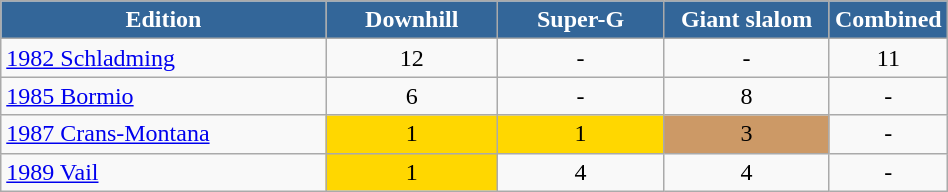<table class="wikitable" width=50% style="font-size:100%; text-align:center;">
<tr>
<th scope="col" style="color:white; background-color:#369;" width=40%>Edition</th>
<th scope="col" style="color:white; background-color:#369;" width="20%">Downhill</th>
<th scope="col" style="color:white; background-color:#369;" width="20%">Super-G</th>
<th scope="col" style="color:white; background-color:#369;" width="20%">Giant slalom</th>
<th scope="col" style="color:white; background-color:#369;" width="20%">Combined</th>
</tr>
<tr>
<td align=left> <a href='#'>1982 Schladming</a></td>
<td>12</td>
<td>-</td>
<td>-</td>
<td>11</td>
</tr>
<tr>
<td align=left> <a href='#'>1985 Bormio</a></td>
<td>6</td>
<td>-</td>
<td>8</td>
<td>-</td>
</tr>
<tr>
<td align=left> <a href='#'>1987 Crans-Montana</a></td>
<td bgcolor=gold>1</td>
<td bgcolor=gold>1</td>
<td bgcolor=cc9966>3</td>
<td>-</td>
</tr>
<tr>
<td align=left> <a href='#'>1989 Vail</a></td>
<td bgcolor=gold>1</td>
<td>4</td>
<td>4</td>
<td>-</td>
</tr>
</table>
